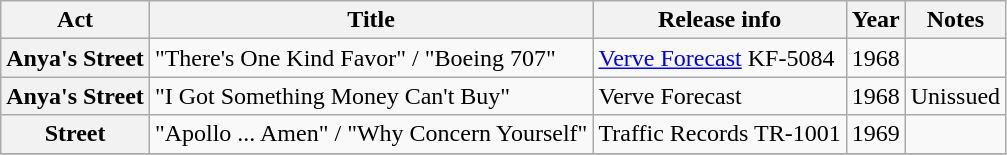<table class="wikitable plainrowheaders sortable">
<tr>
<th scope="col">Act</th>
<th scope="col">Title</th>
<th scope="col">Release info</th>
<th scope="col">Year</th>
<th scope="col" class="unsortable">Notes</th>
</tr>
<tr>
<th scope="row">Anya's Street</th>
<td>"There's One Kind Favor" / "Boeing 707"</td>
<td><a href='#'>Verve Forecast</a>  KF-5084</td>
<td>1968</td>
<td></td>
</tr>
<tr>
<th scope="row">Anya's Street</th>
<td>"I Got Something Money Can't Buy"</td>
<td>Verve Forecast</td>
<td>1968</td>
<td>Unissued</td>
</tr>
<tr>
<th scope="row">Street</th>
<td>"Apollo ... Amen" / "Why Concern Yourself"</td>
<td>Traffic Records TR-1001</td>
<td>1969</td>
<td></td>
</tr>
<tr>
</tr>
</table>
